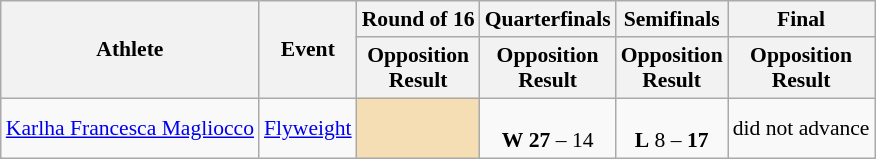<table class="wikitable" style="font-size:90%;">
<tr>
<th rowspan=2>Athlete</th>
<th rowspan=2>Event</th>
<th>Round of 16</th>
<th>Quarterfinals</th>
<th>Semifinals</th>
<th>Final</th>
</tr>
<tr>
<th>Opposition<br>Result</th>
<th>Opposition<br>Result</th>
<th>Opposition<br>Result</th>
<th>Opposition<br>Result</th>
</tr>
<tr>
<td><a href='#'>Karlha Francesca Magliocco</a></td>
<td><a href='#'>Flyweight</a></td>
<td bgcolor=wheat></td>
<td align=center><br><strong>W</strong> <strong>27</strong> – 14</td>
<td align=center><br><strong>L</strong> 8 – <strong>17</strong><br></td>
<td style="text-align:center;" colspan="7">did not advance</td>
</tr>
</table>
